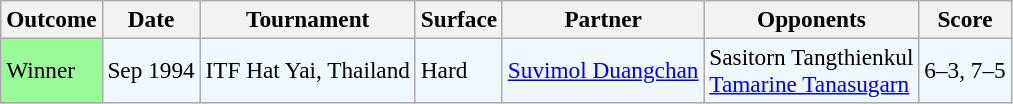<table class="wikitable" style="font-size:97%">
<tr>
<th>Outcome</th>
<th>Date</th>
<th>Tournament</th>
<th>Surface</th>
<th>Partner</th>
<th>Opponents</th>
<th>Score</th>
</tr>
<tr style="background:#f0f8ff;">
<td style="background:#98fb98;">Winner</td>
<td>Sep 1994</td>
<td>ITF Hat Yai, Thailand</td>
<td>Hard</td>
<td> <a href='#'>Suvimol Duangchan</a></td>
<td> Sasitorn Tangthienkul <br>  <a href='#'>Tamarine Tanasugarn</a></td>
<td>6–3, 7–5</td>
</tr>
</table>
